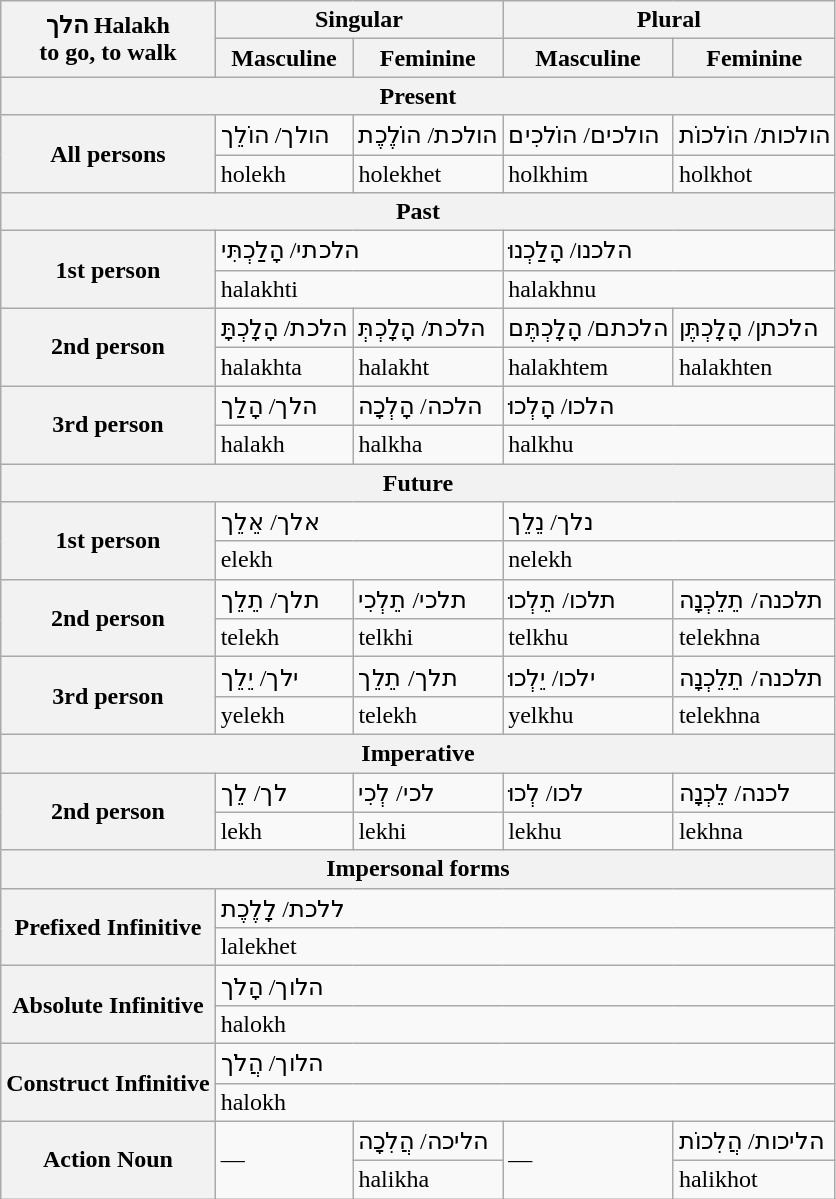<table class="wikitable mw-collapsible mw-collapsed">
<tr>
<th rowspan="2">הלך Halakh<br>to go, to walk</th>
<th colspan="2">Singular</th>
<th colspan="2">Plural</th>
</tr>
<tr>
<th>Masculine</th>
<th>Feminine</th>
<th>Masculine</th>
<th>Feminine</th>
</tr>
<tr>
<th colspan="5">Present</th>
</tr>
<tr>
<th rowspan="2">All persons</th>
<td>הולך/ הוֹלֵך</td>
<td>הולכת/ הוֹלֶכֶת</td>
<td>הולכים/ הוֹלכִים</td>
<td>הולכות/ הוֹלכוֹת</td>
</tr>
<tr>
<td>holekh</td>
<td>holekhet</td>
<td>holkhim</td>
<td>holkhot</td>
</tr>
<tr>
<th colspan="5">Past</th>
</tr>
<tr>
<th rowspan="2">1st person</th>
<td colspan="2">הלכתי/ הָלַכְתִּי</td>
<td colspan="2">הלכנו/ הָלַכְנוּ</td>
</tr>
<tr>
<td colspan="2">halakhti</td>
<td colspan="2">halakhnu</td>
</tr>
<tr>
<th rowspan="2">2nd person</th>
<td>הלכת/ הָלָכְתָּ</td>
<td>הלכת/ הָלָכְתְּ</td>
<td>הלכתם/ הָלָכְתֶּם</td>
<td>הלכתן/ הָלָכְתֶּן</td>
</tr>
<tr>
<td>halakhta</td>
<td>halakht</td>
<td>halakhtem</td>
<td>halakhten</td>
</tr>
<tr>
<th rowspan="2">3rd person</th>
<td>הלך/ הָלַך</td>
<td>הלכה/ הָלְכָה</td>
<td colspan="2">הלכו/ הָלְכוּ</td>
</tr>
<tr>
<td>halakh</td>
<td>halkha</td>
<td colspan="2">halkhu</td>
</tr>
<tr>
<th colspan="5">Future</th>
</tr>
<tr>
<th rowspan="2">1st person</th>
<td colspan="2">אלך/ אֵלֵך</td>
<td colspan="2">נלך/ נֵלֵך</td>
</tr>
<tr>
<td colspan="2">elekh</td>
<td colspan="2">nelekh</td>
</tr>
<tr>
<th rowspan="2">2nd person</th>
<td>תלך/ תֵלֵך</td>
<td>תלכי/ תֵלְכִי</td>
<td>תלכו/ תֵלְכוּ</td>
<td>תלכנה/ תֵלֵכְנָה</td>
</tr>
<tr>
<td>telekh</td>
<td>telkhi</td>
<td>telkhu</td>
<td>telekhna</td>
</tr>
<tr>
<th rowspan="2">3rd person</th>
<td>ילך/ יֵלֵך</td>
<td>תלך/ תֵלֵך</td>
<td>ילכו/ יֵלְכוּ</td>
<td>תלכנה/ תֵלֵכְנָה</td>
</tr>
<tr>
<td>yelekh</td>
<td>telekh</td>
<td>yelkhu</td>
<td>telekhna</td>
</tr>
<tr>
<th colspan="5">Imperative</th>
</tr>
<tr>
<th rowspan="2">2nd person</th>
<td>לך/ לֵך</td>
<td>לכי/ לְכִי</td>
<td>לכו/ לְכוּ</td>
<td>לכנה/ לֵכְנָה</td>
</tr>
<tr>
<td>lekh</td>
<td>lekhi</td>
<td>lekhu</td>
<td>lekhna</td>
</tr>
<tr>
<th colspan="5">Impersonal forms</th>
</tr>
<tr>
<th rowspan="2">Prefixed Infinitive</th>
<td colspan="4">ללכת/ לָלֶכֶת</td>
</tr>
<tr>
<td colspan="4">lalekhet</td>
</tr>
<tr>
<th rowspan="2">Absolute Infinitive</th>
<td colspan="4">הלוך/ הָלֹך</td>
</tr>
<tr>
<td colspan="4">halokh</td>
</tr>
<tr>
<th rowspan="2">Construct Infinitive</th>
<td colspan="4">הלוך/ הֲלֹך</td>
</tr>
<tr>
<td colspan="4">halokh</td>
</tr>
<tr>
<th rowspan="2">Action Noun</th>
<td rowspan="2">—</td>
<td>הליכה/ הֲלִכָה</td>
<td rowspan="2">—</td>
<td>הליכות/ הֲלִכוֹת</td>
</tr>
<tr>
<td>halikha</td>
<td>halikhot</td>
</tr>
</table>
